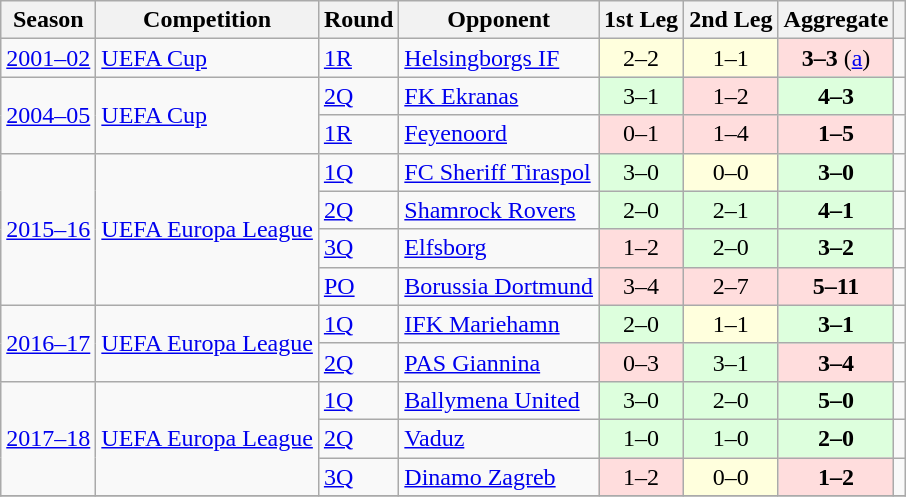<table class="wikitable" style="text-align:left">
<tr>
<th>Season</th>
<th>Competition</th>
<th>Round</th>
<th>Opponent</th>
<th>1st Leg</th>
<th>2nd Leg</th>
<th>Aggregate</th>
<th></th>
</tr>
<tr>
<td><a href='#'>2001–02</a></td>
<td><a href='#'>UEFA Cup</a></td>
<td><a href='#'>1R</a></td>
<td> <a href='#'>Helsingborgs IF</a></td>
<td bgcolor="#ffffdd" style="text-align:center;">2–2</td>
<td bgcolor="#ffffdd" style="text-align:center;">1–1</td>
<td bgcolor="#ffdddd" style="text-align:center;"><strong>3–3</strong> (<a href='#'>a</a>)</td>
<td></td>
</tr>
<tr>
<td rowspan="2"><a href='#'>2004–05</a></td>
<td rowspan="2"><a href='#'>UEFA Cup</a></td>
<td><a href='#'>2Q</a></td>
<td> <a href='#'>FK Ekranas</a></td>
<td bgcolor="#ddffdd" style="text-align:center;">3–1</td>
<td bgcolor="#ffdddd" style="text-align:center;">1–2</td>
<td bgcolor="#ddffdd" style="text-align:center;"><strong>4–3</strong></td>
<td></td>
</tr>
<tr>
<td><a href='#'>1R</a></td>
<td> <a href='#'>Feyenoord</a></td>
<td bgcolor="#ffdddd" style="text-align:center;">0–1</td>
<td bgcolor="#ffdddd" style="text-align:center;">1–4</td>
<td bgcolor="#ffdddd" style="text-align:center;"><strong>1–5</strong></td>
<td></td>
</tr>
<tr>
<td rowspan="4"><a href='#'>2015–16</a></td>
<td rowspan="4"><a href='#'>UEFA Europa League</a></td>
<td><a href='#'>1Q</a></td>
<td> <a href='#'>FC Sheriff Tiraspol</a></td>
<td bgcolor="#ddffdd" style="text-align:center;">3–0</td>
<td bgcolor="#ffffdd" style="text-align:center;">0–0</td>
<td bgcolor="#ddffdd" style="text-align:center;"><strong>3–0</strong></td>
<td></td>
</tr>
<tr>
<td><a href='#'>2Q</a></td>
<td> <a href='#'>Shamrock Rovers</a></td>
<td bgcolor="#ddffdd" style="text-align:center;">2–0</td>
<td bgcolor="#ddffdd" style="text-align:center;">2–1</td>
<td bgcolor="#ddffdd" style="text-align:center;"><strong>4–1</strong></td>
<td></td>
</tr>
<tr>
<td><a href='#'>3Q</a></td>
<td> <a href='#'>Elfsborg</a></td>
<td bgcolor="#ffdddd" style="text-align:center;">1–2</td>
<td bgcolor="#ddffdd" style="text-align:center;">2–0</td>
<td bgcolor="#ddffdd" style="text-align:center;"><strong>3–2</strong></td>
<td></td>
</tr>
<tr>
<td><a href='#'>PO</a></td>
<td> <a href='#'>Borussia Dortmund</a></td>
<td bgcolor="#ffdddd" style="text-align:center;">3–4</td>
<td bgcolor="#ffdddd" style="text-align:center;">2–7</td>
<td bgcolor="#ffdddd" style="text-align:center;"><strong>5–11</strong></td>
<td></td>
</tr>
<tr>
<td rowspan="2"><a href='#'>2016–17</a></td>
<td rowspan="2"><a href='#'>UEFA Europa League</a></td>
<td><a href='#'>1Q</a></td>
<td> <a href='#'>IFK Mariehamn</a></td>
<td bgcolor="#ddffdd" style="text-align:center;">2–0</td>
<td bgcolor="#ffffdd" style="text-align:center;">1–1</td>
<td bgcolor="#ddffdd" style="text-align:center;"><strong>3–1</strong></td>
<td></td>
</tr>
<tr>
<td><a href='#'>2Q</a></td>
<td> <a href='#'>PAS Giannina</a></td>
<td bgcolor="#ffdddd" style="text-align:center;">0–3</td>
<td bgcolor="#ddffdd" style="text-align:center;">3–1</td>
<td bgcolor="#ffdddd" style="text-align:center;"><strong>3–4</strong></td>
<td></td>
</tr>
<tr>
<td rowspan="3"><a href='#'>2017–18</a></td>
<td rowspan="3"><a href='#'>UEFA Europa League</a></td>
<td><a href='#'>1Q</a></td>
<td> <a href='#'>Ballymena United</a></td>
<td bgcolor="#ddffdd" style="text-align:center;">3–0</td>
<td bgcolor="#ddffdd" style="text-align:center;">2–0</td>
<td bgcolor="#ddffdd" style="text-align:center;"><strong>5–0</strong></td>
<td></td>
</tr>
<tr>
<td><a href='#'>2Q</a></td>
<td> <a href='#'>Vaduz</a></td>
<td bgcolor="#ddffdd" style="text-align:center;">1–0</td>
<td bgcolor="#ddffdd" style="text-align:center;">1–0</td>
<td bgcolor="#ddffdd" style="text-align:center;"><strong>2–0</strong></td>
<td></td>
</tr>
<tr>
<td><a href='#'>3Q</a></td>
<td> <a href='#'>Dinamo Zagreb</a></td>
<td bgcolor="#ffdddd" style="text-align:center;">1–2</td>
<td bgcolor="#ffffdd" style="text-align:center;">0–0</td>
<td bgcolor="#ffdddd" style="text-align:center;"><strong>1–2</strong></td>
<td></td>
</tr>
<tr>
</tr>
</table>
